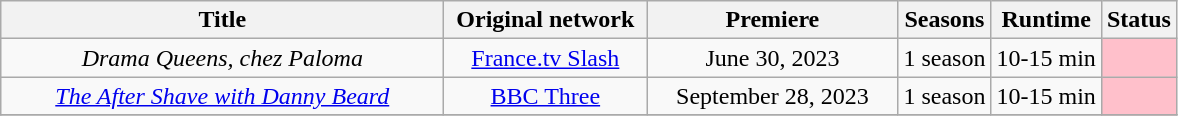<table class="wikitable plainrowheaders sortable" style="text-align:center;">
<tr>
<th style="width: 18em" class="unsortable">Title</th>
<th style="width: 08em">Original network</th>
<th style="width: 10em">Premiere</th>
<th>Seasons</th>
<th>Runtime</th>
<th>Status</th>
</tr>
<tr>
<td><em>Drama Queens, chez Paloma</em></td>
<td><a href='#'>France.tv Slash</a></td>
<td>June 30, 2023</td>
<td>1 season</td>
<td>10-15 min</td>
<td style="background-color: #FFC0CB"></td>
</tr>
<tr>
<td><em><a href='#'>The After Shave with Danny Beard</a></em></td>
<td><a href='#'>BBC Three</a></td>
<td>September 28, 2023</td>
<td>1 season</td>
<td>10-15 min</td>
<td style="background-color: #FFC0CB"></td>
</tr>
<tr>
</tr>
</table>
